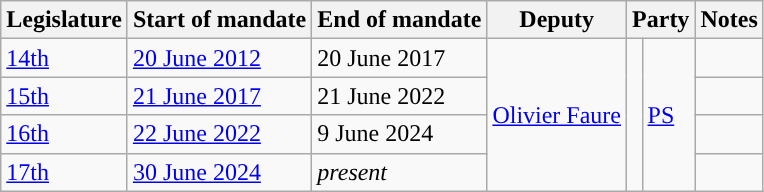<table class="wikitable">
<tr>
<th>Legislature</th>
<th>Start of mandate</th>
<th>End of mandate</th>
<th>Deputy</th>
<th colspan="2">Party</th>
<th>Notes</th>
</tr>
<tr>
<td><a href='#'>14th</a></td>
<td><a href='#'>20 June 2012</a></td>
<td>20 June 2017</td>
<td rowspan="4"><a href='#'>Olivier Faure</a></td>
<td rowspan="4" style="background-color: "></td>
<td rowspan="4"><a href='#'>PS</a></td>
<td></td>
</tr>
<tr>
<td><a href='#'>15th</a></td>
<td><a href='#'>21 June 2017</a></td>
<td>21 June 2022</td>
<td></td>
</tr>
<tr>
<td><a href='#'>16th</a></td>
<td><a href='#'>22 June 2022</a></td>
<td>9 June 2024</td>
<td></td>
</tr>
<tr>
<td><a href='#'>17th</a></td>
<td><a href='#'>30 June 2024</a></td>
<td><em>present</em></td>
<td></td>
</tr>
</table>
